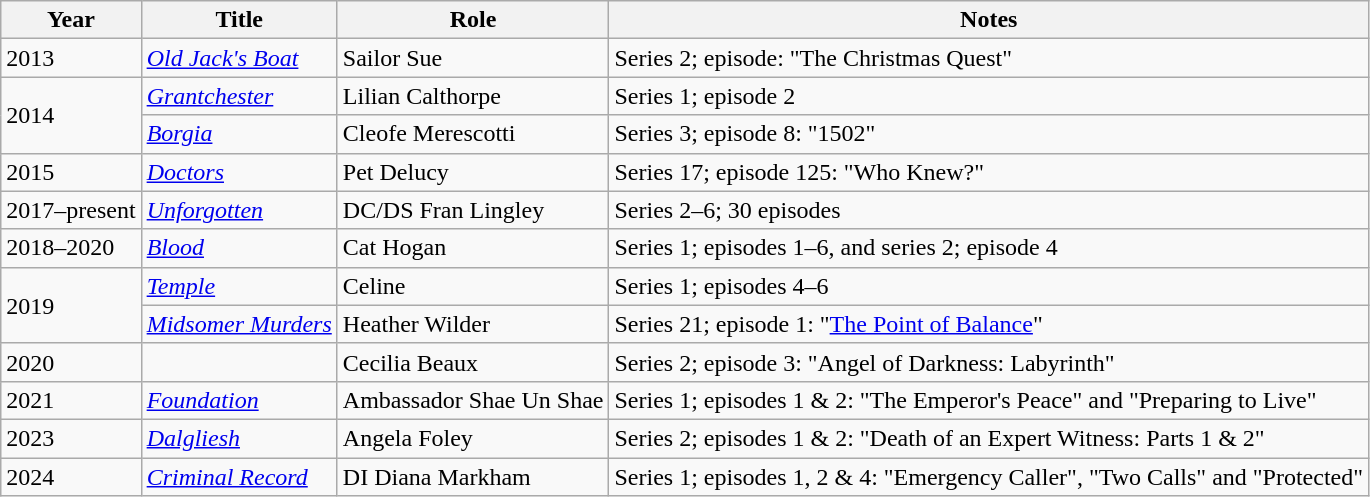<table class="wikitable sortable">
<tr>
<th>Year</th>
<th>Title</th>
<th>Role</th>
<th class="unsortable">Notes</th>
</tr>
<tr>
<td>2013</td>
<td><em><a href='#'>Old Jack's Boat</a></em></td>
<td>Sailor Sue</td>
<td>Series 2; episode: "The Christmas Quest"</td>
</tr>
<tr>
<td rowspan="2">2014</td>
<td><em><a href='#'>Grantchester</a></em></td>
<td>Lilian Calthorpe</td>
<td>Series 1; episode 2</td>
</tr>
<tr>
<td><em><a href='#'>Borgia</a></em></td>
<td>Cleofe Merescotti</td>
<td>Series 3; episode 8: "1502"</td>
</tr>
<tr>
<td>2015</td>
<td><em><a href='#'>Doctors</a></em></td>
<td>Pet Delucy</td>
<td>Series 17; episode 125: "Who Knew?"</td>
</tr>
<tr>
<td>2017–present</td>
<td><em><a href='#'>Unforgotten</a></em></td>
<td>DC/DS Fran Lingley</td>
<td>Series 2–6; 30 episodes</td>
</tr>
<tr>
<td>2018–2020</td>
<td><em><a href='#'>Blood</a></em></td>
<td>Cat Hogan</td>
<td>Series 1; episodes 1–6, and series 2; episode 4</td>
</tr>
<tr>
<td rowspan="2">2019</td>
<td><em><a href='#'>Temple</a></em></td>
<td>Celine</td>
<td>Series 1; episodes 4–6</td>
</tr>
<tr>
<td><em><a href='#'>Midsomer Murders</a></em></td>
<td>Heather Wilder</td>
<td>Series 21; episode 1: "<a href='#'>The Point of Balance</a>"</td>
</tr>
<tr>
<td>2020</td>
<td><em></em></td>
<td>Cecilia Beaux</td>
<td>Series 2; episode 3: "Angel of Darkness: Labyrinth"</td>
</tr>
<tr>
<td>2021</td>
<td><em><a href='#'>Foundation</a></em></td>
<td>Ambassador Shae Un Shae</td>
<td>Series 1; episodes 1 & 2: "The Emperor's Peace" and "Preparing to Live"</td>
</tr>
<tr>
<td>2023</td>
<td><em><a href='#'>Dalgliesh</a></em></td>
<td>Angela Foley</td>
<td>Series 2; episodes 1 & 2: "Death of an Expert Witness: Parts 1 & 2"</td>
</tr>
<tr>
<td>2024</td>
<td><em><a href='#'>Criminal Record</a></em></td>
<td>DI Diana Markham</td>
<td>Series 1; episodes 1, 2 & 4: "Emergency Caller", "Two Calls" and "Protected"</td>
</tr>
</table>
